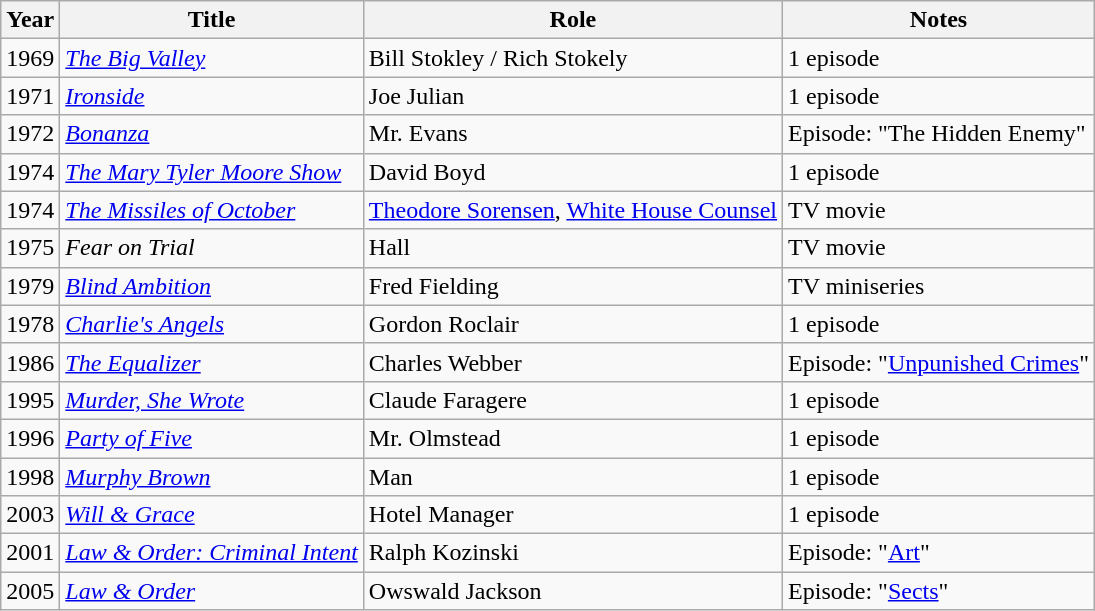<table class="wikitable sortable">
<tr>
<th>Year</th>
<th>Title</th>
<th>Role</th>
<th>Notes</th>
</tr>
<tr>
<td>1969</td>
<td><em><a href='#'>The Big Valley</a></em></td>
<td>Bill Stokley / Rich Stokely</td>
<td>1 episode</td>
</tr>
<tr>
<td>1971</td>
<td><em><a href='#'>Ironside</a></em></td>
<td>Joe Julian</td>
<td>1 episode</td>
</tr>
<tr>
<td>1972</td>
<td><em><a href='#'>Bonanza</a></em></td>
<td>Mr. Evans</td>
<td>Episode: "The Hidden Enemy"</td>
</tr>
<tr>
<td>1974</td>
<td><em><a href='#'>The Mary Tyler Moore Show</a></em></td>
<td>David Boyd</td>
<td>1 episode</td>
</tr>
<tr>
<td>1974</td>
<td><em><a href='#'>The Missiles of October</a></em></td>
<td><a href='#'>Theodore Sorensen</a>, <a href='#'>White House Counsel</a></td>
<td>TV movie</td>
</tr>
<tr>
<td>1975</td>
<td><em>Fear on Trial</em></td>
<td>Hall</td>
<td>TV movie</td>
</tr>
<tr>
<td>1979</td>
<td><em><a href='#'>Blind Ambition</a></em></td>
<td>Fred Fielding</td>
<td>TV miniseries</td>
</tr>
<tr>
<td>1978</td>
<td><em><a href='#'>Charlie's Angels</a></em></td>
<td>Gordon Roclair</td>
<td>1 episode</td>
</tr>
<tr>
<td>1986</td>
<td><em><a href='#'>The Equalizer</a></em></td>
<td>Charles Webber</td>
<td>Episode: "<a href='#'>Unpunished Crimes</a>"</td>
</tr>
<tr>
<td>1995</td>
<td><em><a href='#'>Murder, She Wrote</a></em></td>
<td>Claude Faragere</td>
<td>1 episode</td>
</tr>
<tr>
<td>1996</td>
<td><em><a href='#'>Party of Five</a></em></td>
<td>Mr. Olmstead</td>
<td>1 episode</td>
</tr>
<tr>
<td>1998</td>
<td><em><a href='#'>Murphy Brown</a></em></td>
<td>Man</td>
<td>1 episode</td>
</tr>
<tr>
<td>2003</td>
<td><em><a href='#'>Will & Grace</a></em></td>
<td>Hotel Manager</td>
<td>1 episode</td>
</tr>
<tr>
<td>2001</td>
<td><em><a href='#'>Law & Order: Criminal Intent</a></em></td>
<td>Ralph Kozinski</td>
<td>Episode: "<a href='#'>Art</a>"</td>
</tr>
<tr>
<td>2005</td>
<td><em><a href='#'>Law & Order</a></em></td>
<td>Owswald Jackson</td>
<td>Episode: "<a href='#'>Sects</a>"</td>
</tr>
</table>
